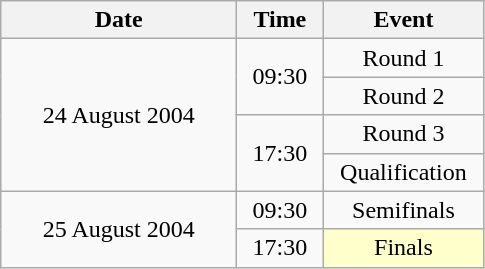<table class = "wikitable" style="text-align:center;">
<tr>
<th width=150>Date</th>
<th width=50>Time</th>
<th width=100>Event</th>
</tr>
<tr>
<td rowspan=4>24 August 2004</td>
<td rowspan=2>09:30</td>
<td>Round 1</td>
</tr>
<tr>
<td>Round 2</td>
</tr>
<tr>
<td rowspan=2>17:30</td>
<td>Round 3</td>
</tr>
<tr>
<td>Qualification</td>
</tr>
<tr>
<td rowspan=2>25 August 2004</td>
<td>09:30</td>
<td>Semifinals</td>
</tr>
<tr>
<td>17:30</td>
<td bgcolor=ffffcc>Finals</td>
</tr>
</table>
